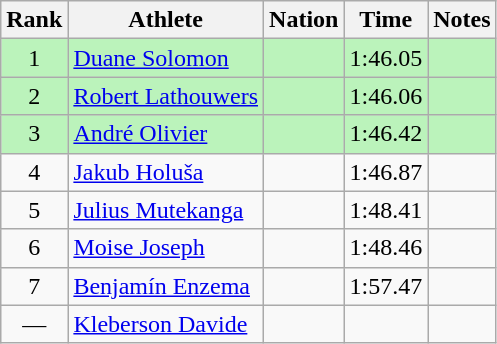<table class="wikitable sortable" style="text-align:center">
<tr>
<th>Rank</th>
<th>Athlete</th>
<th>Nation</th>
<th>Time</th>
<th>Notes</th>
</tr>
<tr bgcolor=bbf3bb>
<td>1</td>
<td align=left><a href='#'>Duane Solomon</a></td>
<td align=left></td>
<td>1:46.05</td>
<td></td>
</tr>
<tr bgcolor=bbf3bb>
<td>2</td>
<td align=left><a href='#'>Robert Lathouwers</a></td>
<td align=left></td>
<td>1:46.06</td>
<td></td>
</tr>
<tr bgcolor=bbf3bb>
<td>3</td>
<td align=left><a href='#'>André Olivier</a></td>
<td align=left></td>
<td>1:46.42</td>
<td></td>
</tr>
<tr>
<td>4</td>
<td align=left><a href='#'>Jakub Holuša</a></td>
<td align=left></td>
<td>1:46.87</td>
<td></td>
</tr>
<tr>
<td>5</td>
<td align=left><a href='#'>Julius Mutekanga</a></td>
<td align=left></td>
<td>1:48.41</td>
<td></td>
</tr>
<tr>
<td>6</td>
<td align=left><a href='#'>Moise Joseph</a></td>
<td align=left></td>
<td>1:48.46</td>
<td></td>
</tr>
<tr>
<td>7</td>
<td align=left><a href='#'>Benjamín Enzema</a></td>
<td align=left></td>
<td>1:57.47</td>
<td></td>
</tr>
<tr>
<td data-sort-value=8>—</td>
<td align=left><a href='#'>Kleberson Davide</a></td>
<td align=left></td>
<td data-sort-value=9:99.99></td>
<td></td>
</tr>
</table>
